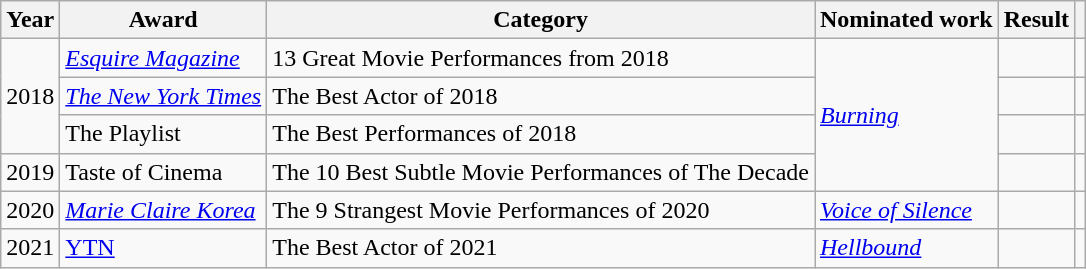<table class="wikitable sortable ">
<tr>
<th scope="col">Year</th>
<th>Award</th>
<th scope="col">Category</th>
<th>Nominated work</th>
<th scope="col">Result</th>
<th scope="col" class="unsortable"></th>
</tr>
<tr>
<td rowspan="3">2018</td>
<td><em><a href='#'>Esquire Magazine</a></em></td>
<td>13 Great Movie Performances from 2018</td>
<td rowspan="4"><em><a href='#'>Burning</a></em></td>
<td></td>
<td></td>
</tr>
<tr>
<td><em><a href='#'>The New York Times</a></em></td>
<td>The Best Actor of 2018</td>
<td></td>
<td></td>
</tr>
<tr>
<td>The Playlist</td>
<td>The Best Performances of 2018</td>
<td></td>
<td></td>
</tr>
<tr>
<td>2019</td>
<td>Taste of Cinema</td>
<td>The 10 Best Subtle Movie Performances of The Decade</td>
<td></td>
<td></td>
</tr>
<tr>
<td>2020</td>
<td><em><a href='#'>Marie Claire Korea</a></em></td>
<td>The 9 Strangest Movie Performances of 2020</td>
<td><em><a href='#'>Voice of Silence</a></em></td>
<td></td>
<td></td>
</tr>
<tr>
<td>2021</td>
<td><a href='#'>YTN</a></td>
<td>The Best Actor of 2021</td>
<td><em><a href='#'>Hellbound</a></em></td>
<td></td>
<td></td>
</tr>
</table>
